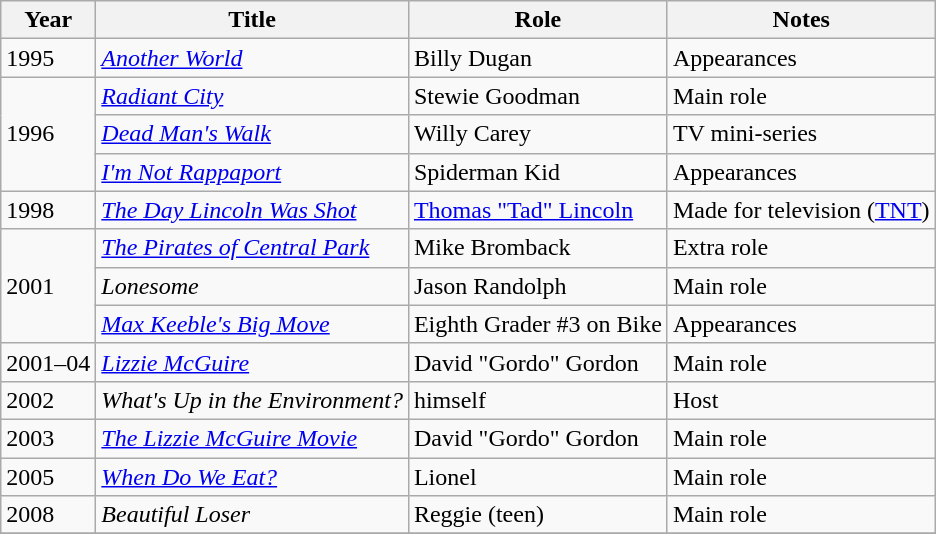<table class="wikitable">
<tr>
<th>Year</th>
<th>Title</th>
<th>Role</th>
<th>Notes</th>
</tr>
<tr>
<td>1995</td>
<td><em><a href='#'>Another World</a></em></td>
<td>Billy Dugan</td>
<td>Appearances</td>
</tr>
<tr>
<td rowspan="3">1996</td>
<td><em><a href='#'>Radiant City</a></em></td>
<td>Stewie Goodman</td>
<td>Main role</td>
</tr>
<tr>
<td><em><a href='#'>Dead Man's Walk</a></em></td>
<td>Willy Carey</td>
<td>TV mini-series</td>
</tr>
<tr>
<td><em><a href='#'>I'm Not Rappaport</a></em></td>
<td>Spiderman Kid</td>
<td>Appearances</td>
</tr>
<tr>
<td>1998</td>
<td><em><a href='#'>The Day Lincoln Was Shot</a></em></td>
<td><a href='#'>Thomas "Tad" Lincoln</a></td>
<td>Made for television (<a href='#'>TNT</a>)</td>
</tr>
<tr>
<td rowspan="3">2001</td>
<td><em><a href='#'>The Pirates of Central Park</a></em></td>
<td>Mike Bromback</td>
<td>Extra role</td>
</tr>
<tr>
<td><em>Lonesome</em></td>
<td>Jason Randolph</td>
<td>Main role</td>
</tr>
<tr>
<td><em><a href='#'>Max Keeble's Big Move</a></em></td>
<td>Eighth Grader #3 on Bike</td>
<td>Appearances</td>
</tr>
<tr>
<td>2001–04</td>
<td><em><a href='#'>Lizzie McGuire</a></em></td>
<td>David "Gordo" Gordon</td>
<td>Main role</td>
</tr>
<tr>
<td>2002</td>
<td><em>What's Up in the Environment? </em></td>
<td>himself</td>
<td>Host</td>
</tr>
<tr>
<td>2003</td>
<td><em><a href='#'>The Lizzie McGuire Movie</a></em></td>
<td>David "Gordo" Gordon</td>
<td>Main role</td>
</tr>
<tr>
<td>2005</td>
<td><em><a href='#'>When Do We Eat?</a></em></td>
<td>Lionel</td>
<td>Main role</td>
</tr>
<tr>
<td>2008</td>
<td><em>Beautiful Loser</em></td>
<td>Reggie (teen)</td>
<td>Main role</td>
</tr>
<tr>
</tr>
</table>
